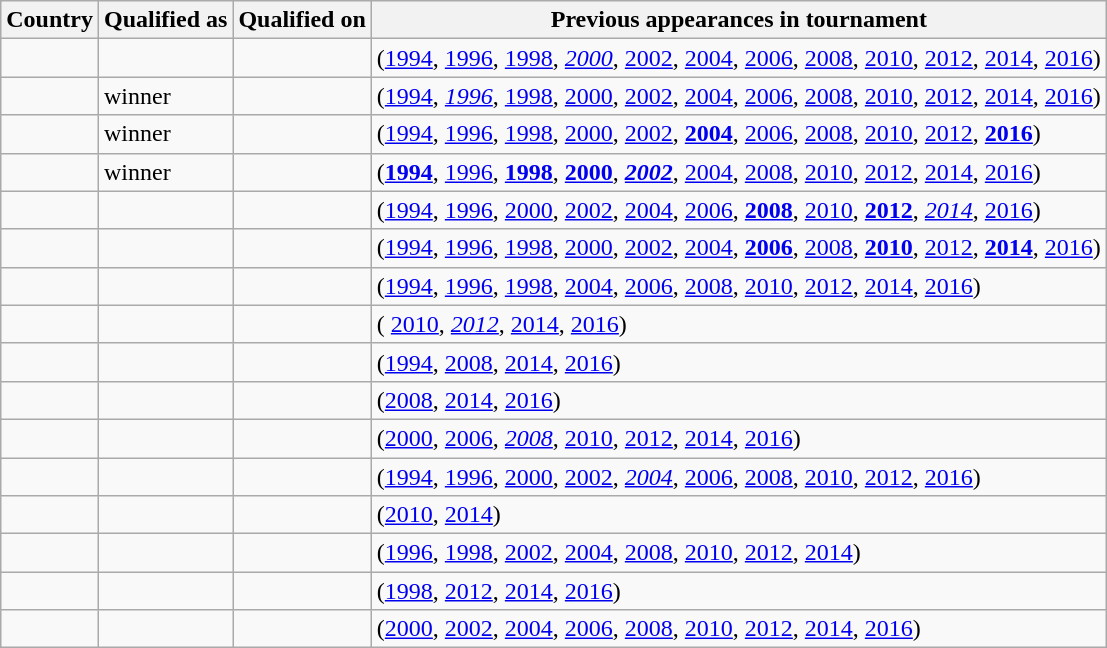<table class="wikitable sortable">
<tr>
<th>Country</th>
<th>Qualified as</th>
<th>Qualified on</th>
<th>Previous appearances in tournament</th>
</tr>
<tr>
<td></td>
<td></td>
<td></td>
<td> (<a href='#'>1994</a>, <a href='#'>1996</a>, <a href='#'>1998</a>, <a href='#'><em>2000</em></a>, <a href='#'>2002</a>, <a href='#'>2004</a>, <a href='#'>2006</a>, <a href='#'>2008</a>, <a href='#'>2010</a>, <a href='#'>2012</a>, <a href='#'>2014</a>, <a href='#'>2016</a>)</td>
</tr>
<tr>
<td></td>
<td> winner</td>
<td></td>
<td> (<a href='#'>1994</a>, <a href='#'><em>1996</em></a>, <a href='#'>1998</a>, <a href='#'>2000</a>, <a href='#'>2002</a>, <a href='#'>2004</a>, <a href='#'>2006</a>, <a href='#'>2008</a>, <a href='#'>2010</a>, <a href='#'>2012</a>, <a href='#'>2014</a>, <a href='#'>2016</a>)</td>
</tr>
<tr>
<td></td>
<td> winner</td>
<td></td>
<td> (<a href='#'>1994</a>, <a href='#'>1996</a>, <a href='#'>1998</a>, <a href='#'>2000</a>, <a href='#'>2002</a>, <strong><a href='#'>2004</a></strong>, <a href='#'>2006</a>, <a href='#'>2008</a>, <a href='#'>2010</a>, <a href='#'>2012</a>, <strong><a href='#'>2016</a></strong>)</td>
</tr>
<tr>
<td></td>
<td> winner</td>
<td></td>
<td> (<a href='#'><strong>1994</strong></a>, <a href='#'>1996</a>, <a href='#'><strong>1998</strong></a>, <a href='#'><strong>2000</strong></a>, <a href='#'><strong><em>2002</em></strong></a>, <a href='#'>2004</a>, <a href='#'>2008</a>, <a href='#'>2010</a>, <a href='#'>2012</a>, <a href='#'>2014</a>, <a href='#'>2016</a>)</td>
</tr>
<tr>
<td></td>
<td></td>
<td></td>
<td> (<a href='#'>1994</a>, <a href='#'>1996</a>, <a href='#'>2000</a>, <a href='#'>2002</a>, <a href='#'>2004</a>, <a href='#'>2006</a>, <a href='#'><strong>2008</strong></a>, <a href='#'>2010</a>, <a href='#'><strong>2012</strong></a>, <a href='#'><em>2014</em></a>, <a href='#'>2016</a>)</td>
</tr>
<tr>
<td></td>
<td></td>
<td></td>
<td> (<a href='#'>1994</a>, <a href='#'>1996</a>, <a href='#'>1998</a>, <a href='#'>2000</a>, <a href='#'>2002</a>, <a href='#'>2004</a>, <a href='#'><strong>2006</strong></a>, <a href='#'>2008</a>, <a href='#'><strong>2010</strong></a>, <a href='#'>2012</a>, <a href='#'><strong>2014</strong></a>, <a href='#'>2016</a>)</td>
</tr>
<tr>
<td></td>
<td></td>
<td></td>
<td> (<a href='#'>1994</a>, <a href='#'>1996</a>, <a href='#'>1998</a>, <a href='#'>2004</a>, <a href='#'>2006</a>, <a href='#'>2008</a>, <a href='#'>2010</a>, <a href='#'>2012</a>, <a href='#'>2014</a>, <a href='#'>2016</a>)</td>
</tr>
<tr>
<td></td>
<td></td>
<td></td>
<td> ( <a href='#'>2010</a>, <a href='#'><em>2012</em></a>, <a href='#'>2014</a>, <a href='#'>2016</a>)</td>
</tr>
<tr>
<td></td>
<td></td>
<td></td>
<td> (<a href='#'>1994</a>, <a href='#'>2008</a>, <a href='#'>2014</a>, <a href='#'>2016</a>)</td>
</tr>
<tr>
<td></td>
<td></td>
<td></td>
<td> (<a href='#'>2008</a>, <a href='#'>2014</a>, <a href='#'>2016</a>)</td>
</tr>
<tr>
<td></td>
<td></td>
<td></td>
<td> (<a href='#'>2000</a>, <a href='#'>2006</a>, <a href='#'><em>2008</em></a>, <a href='#'>2010</a>, <a href='#'>2012</a>, <a href='#'>2014</a>, <a href='#'>2016</a>)</td>
</tr>
<tr>
<td></td>
<td></td>
<td></td>
<td> (<a href='#'>1994</a>, <a href='#'>1996</a>, <a href='#'>2000</a>, <a href='#'>2002</a>, <em><a href='#'>2004</a></em>, <a href='#'>2006</a>, <a href='#'>2008</a>, <a href='#'>2010</a>, <a href='#'>2012</a>, <a href='#'>2016</a>)</td>
</tr>
<tr>
<td></td>
<td></td>
<td></td>
<td> (<a href='#'>2010</a>, <a href='#'>2014</a>)</td>
</tr>
<tr>
<td></td>
<td></td>
<td></td>
<td> (<a href='#'>1996</a>, <a href='#'>1998</a>, <a href='#'>2002</a>, <a href='#'>2004</a>, <a href='#'>2008</a>, <a href='#'>2010</a>, <a href='#'>2012</a>, <a href='#'>2014</a>)</td>
</tr>
<tr>
<td></td>
<td></td>
<td></td>
<td> (<a href='#'>1998</a>, <a href='#'>2012</a>, <a href='#'>2014</a>, <a href='#'>2016</a>)</td>
</tr>
<tr>
<td></td>
<td></td>
<td></td>
<td> (<a href='#'>2000</a>, <a href='#'>2002</a>, <a href='#'>2004</a>, <a href='#'>2006</a>, <a href='#'>2008</a>, <a href='#'>2010</a>, <a href='#'>2012</a>, <a href='#'>2014</a>, <a href='#'>2016</a>)</td>
</tr>
</table>
